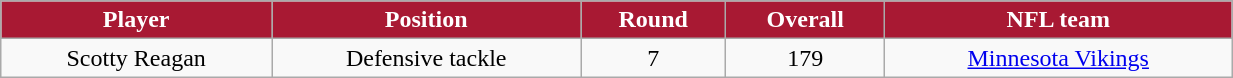<table class="wikitable" width="65%">
<tr align="center" style="background:#A81933;color:#FFFFFF;">
<td><strong>Player</strong></td>
<td><strong>Position</strong></td>
<td><strong>Round</strong></td>
<td><strong>Overall</strong></td>
<td><strong>NFL team</strong></td>
</tr>
<tr align="center" bgcolor="">
<td>Scotty Reagan</td>
<td>Defensive tackle</td>
<td>7</td>
<td>179</td>
<td><a href='#'>Minnesota Vikings</a></td>
</tr>
</table>
